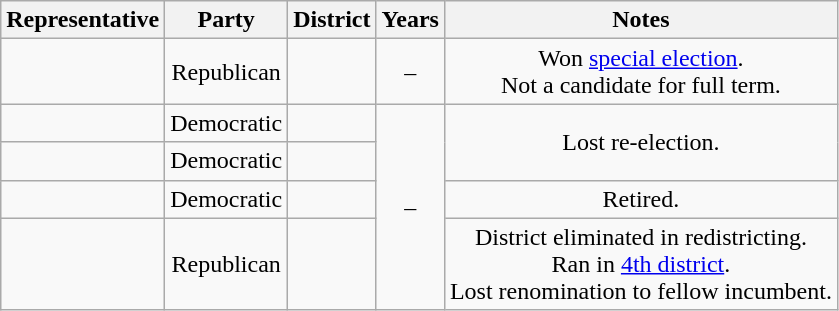<table class="wikitable sortable" style="text-align:center">
<tr valign=bottom>
<th>Representative</th>
<th>Party</th>
<th>District</th>
<th>Years</th>
<th>Notes</th>
</tr>
<tr>
<td align=left></td>
<td>Republican</td>
<td></td>
<td nowrap> –<br></td>
<td>Won <a href='#'>special election</a>.<br>Not a candidate for full term.</td>
</tr>
<tr>
<td align=left></td>
<td>Democratic</td>
<td></td>
<td rowspan="4" nowrap=""> –<br></td>
<td rowspan="2">Lost re-election.</td>
</tr>
<tr>
<td align=left></td>
<td>Democratic</td>
<td></td>
</tr>
<tr>
<td align=left></td>
<td>Democratic</td>
<td></td>
<td>Retired.</td>
</tr>
<tr>
<td align=left></td>
<td>Republican</td>
<td></td>
<td>District eliminated in redistricting.<br>Ran in <a href='#'>4th district</a>.<br>Lost renomination to fellow incumbent.</td>
</tr>
</table>
